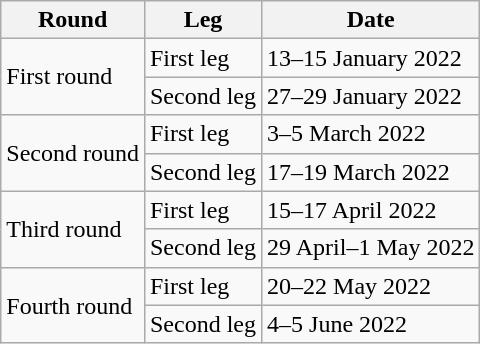<table class="wikitable">
<tr>
<th>Round</th>
<th>Leg</th>
<th>Date</th>
</tr>
<tr>
<td rowspan=2>First round</td>
<td>First leg</td>
<td>13–15 January 2022</td>
</tr>
<tr>
<td>Second leg</td>
<td>27–29 January 2022</td>
</tr>
<tr>
<td rowspan=2>Second round</td>
<td>First leg</td>
<td>3–5  March 2022</td>
</tr>
<tr>
<td>Second leg</td>
<td>17–19 March 2022</td>
</tr>
<tr>
<td rowspan=2>Third round</td>
<td>First leg</td>
<td>15–17 April 2022</td>
</tr>
<tr>
<td>Second leg</td>
<td>29 April–1 May 2022</td>
</tr>
<tr>
<td rowspan=2>Fourth round</td>
<td>First leg</td>
<td>20–22 May 2022</td>
</tr>
<tr>
<td>Second leg</td>
<td>4–5 June 2022</td>
</tr>
</table>
